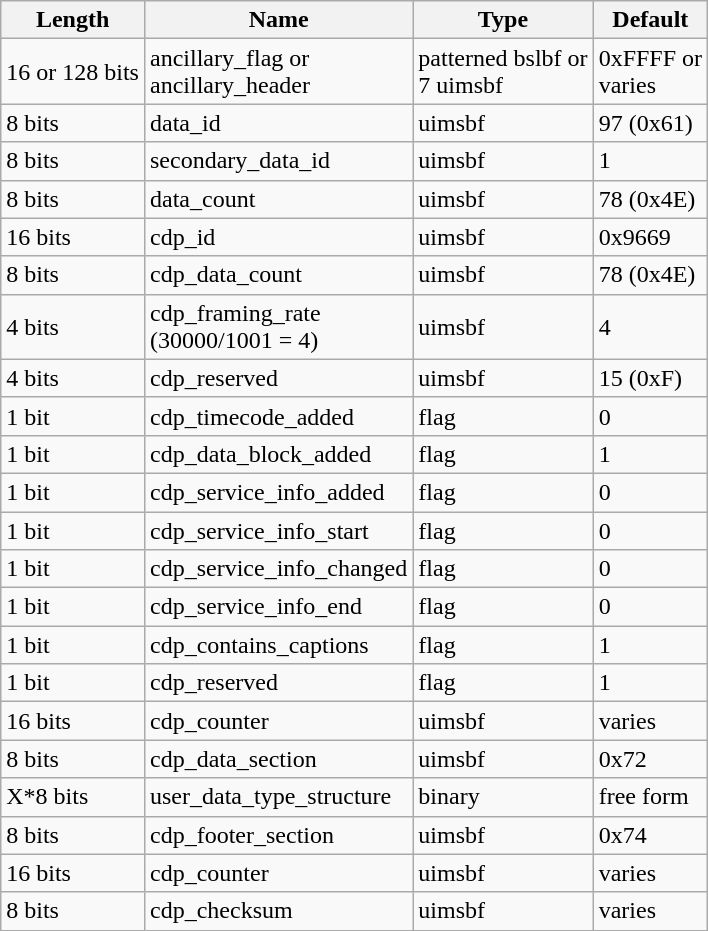<table class="wikitable">
<tr>
<th>Length</th>
<th>Name</th>
<th>Type</th>
<th>Default</th>
</tr>
<tr>
<td>16 or 128 bits</td>
<td>ancillary_flag or<br>ancillary_header</td>
<td>patterned bslbf or<br>7 uimsbf</td>
<td>0xFFFF or<br>varies</td>
</tr>
<tr>
<td>8 bits</td>
<td>data_id</td>
<td>uimsbf</td>
<td>97 (0x61)</td>
</tr>
<tr>
<td>8 bits</td>
<td>secondary_data_id</td>
<td>uimsbf</td>
<td>1</td>
</tr>
<tr>
<td>8 bits</td>
<td>data_count</td>
<td>uimsbf</td>
<td>78 (0x4E)</td>
</tr>
<tr>
<td>16 bits</td>
<td>cdp_id</td>
<td>uimsbf</td>
<td>0x9669</td>
</tr>
<tr>
<td>8 bits</td>
<td>cdp_data_count</td>
<td>uimsbf</td>
<td>78 (0x4E)</td>
</tr>
<tr>
<td>4 bits</td>
<td>cdp_framing_rate<br>(30000/1001 = 4)</td>
<td>uimsbf</td>
<td>4</td>
</tr>
<tr>
<td>4 bits</td>
<td>cdp_reserved</td>
<td>uimsbf</td>
<td>15 (0xF)</td>
</tr>
<tr>
<td>1 bit</td>
<td>cdp_timecode_added</td>
<td>flag</td>
<td>0</td>
</tr>
<tr>
<td>1 bit</td>
<td>cdp_data_block_added</td>
<td>flag</td>
<td>1</td>
</tr>
<tr>
<td>1 bit</td>
<td>cdp_service_info_added</td>
<td>flag</td>
<td>0</td>
</tr>
<tr>
<td>1 bit</td>
<td>cdp_service_info_start</td>
<td>flag</td>
<td>0</td>
</tr>
<tr>
<td>1 bit</td>
<td>cdp_service_info_changed</td>
<td>flag</td>
<td>0</td>
</tr>
<tr>
<td>1 bit</td>
<td>cdp_service_info_end</td>
<td>flag</td>
<td>0</td>
</tr>
<tr>
<td>1 bit</td>
<td>cdp_contains_captions</td>
<td>flag</td>
<td>1</td>
</tr>
<tr>
<td>1 bit</td>
<td>cdp_reserved</td>
<td>flag</td>
<td>1</td>
</tr>
<tr>
<td>16 bits</td>
<td>cdp_counter</td>
<td>uimsbf</td>
<td>varies</td>
</tr>
<tr>
<td>8 bits</td>
<td>cdp_data_section</td>
<td>uimsbf</td>
<td>0x72</td>
</tr>
<tr>
<td>X*8 bits</td>
<td>user_data_type_structure</td>
<td>binary</td>
<td>free form</td>
</tr>
<tr>
<td>8 bits</td>
<td>cdp_footer_section</td>
<td>uimsbf</td>
<td>0x74</td>
</tr>
<tr>
<td>16 bits</td>
<td>cdp_counter</td>
<td>uimsbf</td>
<td>varies</td>
</tr>
<tr>
<td>8 bits</td>
<td>cdp_checksum</td>
<td>uimsbf</td>
<td>varies</td>
</tr>
</table>
